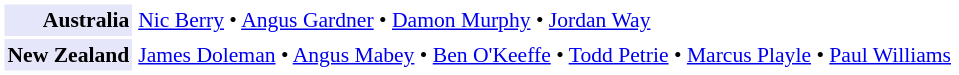<table cellpadding="2" style="border:1px solid white;font-size:90%">
<tr>
<td style="text-align:right" bgcolor="lavender"><strong>Australia</strong></td>
<td style="text-align:left"><a href='#'>Nic Berry</a> • <a href='#'>Angus Gardner</a> • <a href='#'>Damon Murphy</a> • <a href='#'>Jordan Way</a></td>
</tr>
<tr>
<td style="text-align:right" bgcolor="lavender"><strong>New Zealand</strong></td>
<td style="text-align:left"><a href='#'>James Doleman</a> • <a href='#'>Angus Mabey</a> • <a href='#'>Ben O'Keeffe</a> • <a href='#'>Todd Petrie</a> • <a href='#'>Marcus Playle</a> • <a href='#'>Paul Williams</a></td>
</tr>
</table>
